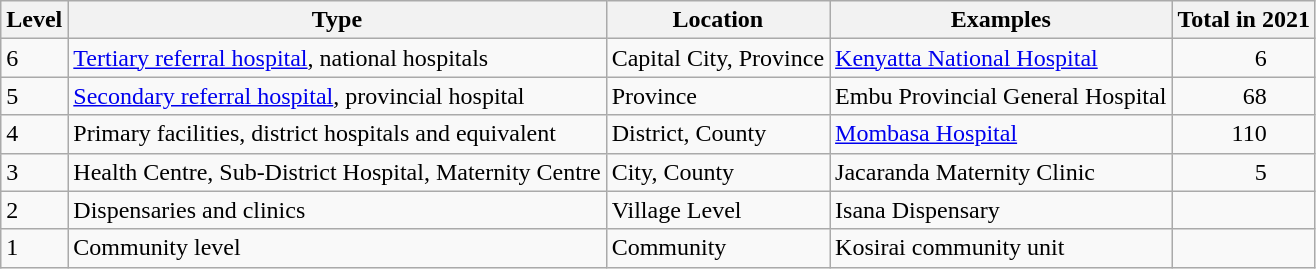<table class="wikitable">
<tr>
<th>Level</th>
<th>Type</th>
<th>Location</th>
<th>Examples</th>
<th>Total in 2021</th>
</tr>
<tr>
<td>6</td>
<td><a href='#'>Tertiary referral hospital</a>, national hospitals</td>
<td>Capital City, Province</td>
<td><a href='#'>Kenyatta National Hospital</a></td>
<td style="text-align:right; padding-right: 2em;">6</td>
</tr>
<tr>
<td>5</td>
<td><a href='#'>Secondary referral hospital</a>, provincial hospital</td>
<td>Province</td>
<td>Embu Provincial General Hospital</td>
<td style="text-align:right; padding-right: 2em;">68</td>
</tr>
<tr>
<td>4</td>
<td>Primary facilities, district hospitals and equivalent</td>
<td>District, County</td>
<td><a href='#'>Mombasa Hospital</a></td>
<td style="text-align:right; padding-right: 2em;">110</td>
</tr>
<tr>
<td>3</td>
<td>Health Centre, Sub-District Hospital, Maternity Centre</td>
<td>City, County</td>
<td>Jacaranda Maternity Clinic</td>
<td style="text-align:right; padding-right: 2em;">5</td>
</tr>
<tr>
<td>2</td>
<td>Dispensaries and clinics</td>
<td>Village Level</td>
<td>Isana Dispensary</td>
<td></td>
</tr>
<tr>
<td>1</td>
<td>Community level</td>
<td>Community</td>
<td>Kosirai community unit</td>
<td></td>
</tr>
</table>
